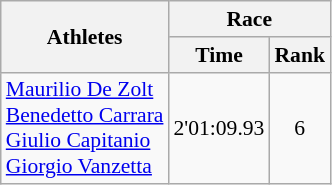<table class="wikitable" border="1" style="font-size:90%">
<tr>
<th rowspan=2>Athletes</th>
<th colspan=2>Race</th>
</tr>
<tr>
<th>Time</th>
<th>Rank</th>
</tr>
<tr>
<td><a href='#'>Maurilio De Zolt</a><br><a href='#'>Benedetto Carrara</a><br><a href='#'>Giulio Capitanio</a><br><a href='#'>Giorgio Vanzetta</a></td>
<td align=center>2'01:09.93</td>
<td align=center>6</td>
</tr>
</table>
